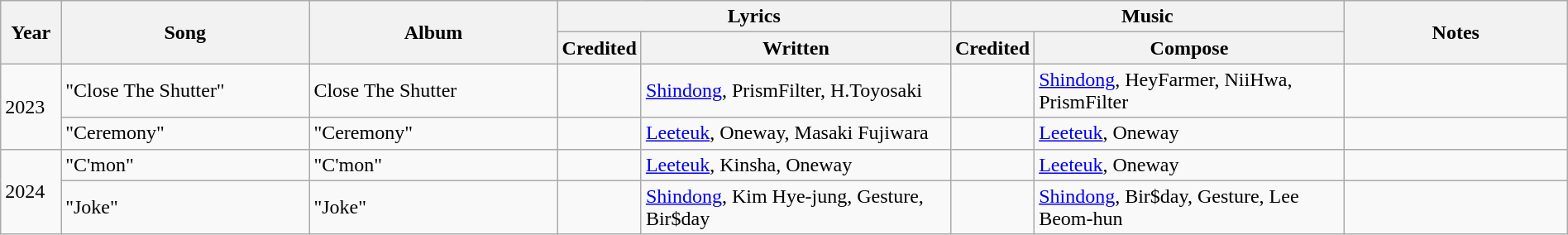<table class="wikitable"  style="width:100%">
<tr>
<th rowspan=2 width=50px>Year</th>
<th rowspan=2 width=300px>Song</th>
<th rowspan=2 width=300px>Album</th>
<th colspan="2">Lyrics</th>
<th colspan="2">Music</th>
<th rowspan=2 width=300px>Notes</th>
</tr>
<tr>
<th width=50px>Credited</th>
<th width=400px>Written</th>
<th width=50px>Credited</th>
<th width=400px>Compose</th>
</tr>
<tr>
<td rowspan="2">2023</td>
<td>"Close The Shutter"</td>
<td>Close The Shutter</td>
<td></td>
<td><a href='#'>Shindong</a>, PrismFilter, H.Toyosaki</td>
<td></td>
<td><a href='#'>Shindong</a>, HeyFarmer, NiiHwa, PrismFilter</td>
<td></td>
</tr>
<tr>
<td>"Ceremony"</td>
<td>"Ceremony"</td>
<td></td>
<td><a href='#'>Leeteuk</a>, Oneway, Masaki Fujiwara</td>
<td></td>
<td><a href='#'>Leeteuk</a>, Oneway</td>
<td></td>
</tr>
<tr>
<td rowspan="2">2024</td>
<td>"C'mon"</td>
<td>"C'mon"</td>
<td></td>
<td><a href='#'>Leeteuk</a>, Kinsha, Oneway</td>
<td></td>
<td><a href='#'>Leeteuk</a>, Oneway</td>
<td></td>
</tr>
<tr>
<td>"Joke"</td>
<td>"Joke"</td>
<td></td>
<td><a href='#'>Shindong</a>, Kim Hye-jung, Gesture, Bir$day</td>
<td></td>
<td><a href='#'>Shindong</a>, Bir$day, Gesture, Lee Beom-hun</td>
<td></td>
</tr>
</table>
